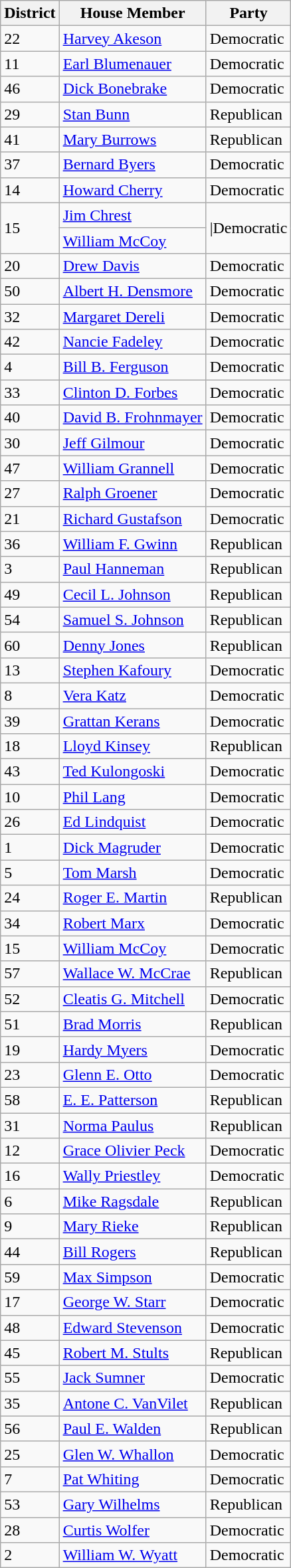<table class="wikitable">
<tr>
<th>District</th>
<th>House Member</th>
<th>Party</th>
</tr>
<tr>
<td>22</td>
<td><a href='#'>Harvey Akeson</a></td>
<td>Democratic</td>
</tr>
<tr>
<td>11</td>
<td><a href='#'>Earl Blumenauer</a></td>
<td>Democratic</td>
</tr>
<tr>
<td>46</td>
<td><a href='#'>Dick Bonebrake</a></td>
<td>Democratic</td>
</tr>
<tr>
<td>29</td>
<td><a href='#'>Stan Bunn</a></td>
<td>Republican</td>
</tr>
<tr>
<td>41</td>
<td><a href='#'>Mary Burrows</a></td>
<td>Republican</td>
</tr>
<tr>
<td>37</td>
<td><a href='#'>Bernard Byers</a></td>
<td>Democratic</td>
</tr>
<tr>
<td>14</td>
<td><a href='#'>Howard Cherry</a></td>
<td>Democratic</td>
</tr>
<tr>
<td rowspan="2">15</td>
<td><a href='#'>Jim Chrest</a></td>
<td rowspan="2"> |Democratic</td>
</tr>
<tr>
<td><a href='#'>William McCoy</a></td>
</tr>
<tr>
<td>20</td>
<td><a href='#'>Drew Davis</a></td>
<td>Democratic</td>
</tr>
<tr>
<td>50</td>
<td><a href='#'>Albert H. Densmore</a></td>
<td>Democratic</td>
</tr>
<tr>
<td>32</td>
<td><a href='#'>Margaret Dereli</a></td>
<td>Democratic</td>
</tr>
<tr>
<td>42</td>
<td><a href='#'>Nancie Fadeley</a></td>
<td>Democratic</td>
</tr>
<tr>
<td>4</td>
<td><a href='#'>Bill B. Ferguson</a></td>
<td>Democratic</td>
</tr>
<tr>
<td>33</td>
<td><a href='#'>Clinton D. Forbes</a></td>
<td>Democratic</td>
</tr>
<tr>
<td>40</td>
<td><a href='#'>David B. Frohnmayer</a></td>
<td>Democratic</td>
</tr>
<tr>
<td>30</td>
<td><a href='#'>Jeff Gilmour</a></td>
<td>Democratic</td>
</tr>
<tr>
<td>47</td>
<td><a href='#'>William Grannell</a></td>
<td>Democratic</td>
</tr>
<tr>
<td>27</td>
<td><a href='#'>Ralph Groener</a></td>
<td>Democratic</td>
</tr>
<tr>
<td>21</td>
<td><a href='#'>Richard Gustafson</a></td>
<td>Democratic</td>
</tr>
<tr>
<td>36</td>
<td><a href='#'>William F. Gwinn</a></td>
<td>Republican</td>
</tr>
<tr>
<td>3</td>
<td><a href='#'>Paul Hanneman</a></td>
<td>Republican</td>
</tr>
<tr>
<td>49</td>
<td><a href='#'>Cecil L. Johnson</a></td>
<td>Republican</td>
</tr>
<tr>
<td>54</td>
<td><a href='#'>Samuel S. Johnson</a></td>
<td>Republican</td>
</tr>
<tr>
<td>60</td>
<td><a href='#'>Denny Jones</a></td>
<td>Republican</td>
</tr>
<tr>
<td>13</td>
<td><a href='#'>Stephen Kafoury</a></td>
<td>Democratic</td>
</tr>
<tr>
<td>8</td>
<td><a href='#'>Vera Katz</a></td>
<td>Democratic</td>
</tr>
<tr>
<td>39</td>
<td><a href='#'>Grattan Kerans</a></td>
<td>Democratic</td>
</tr>
<tr>
<td>18</td>
<td><a href='#'>Lloyd Kinsey</a></td>
<td>Republican</td>
</tr>
<tr>
<td>43</td>
<td><a href='#'>Ted Kulongoski</a></td>
<td>Democratic</td>
</tr>
<tr>
<td>10</td>
<td><a href='#'>Phil Lang</a></td>
<td>Democratic</td>
</tr>
<tr>
<td>26</td>
<td><a href='#'>Ed Lindquist</a></td>
<td d>Democratic</td>
</tr>
<tr>
<td>1</td>
<td><a href='#'>Dick Magruder</a></td>
<td>Democratic</td>
</tr>
<tr>
<td>5</td>
<td><a href='#'>Tom Marsh</a></td>
<td>Democratic</td>
</tr>
<tr>
<td>24</td>
<td><a href='#'>Roger E. Martin</a></td>
<td>Republican</td>
</tr>
<tr>
<td>34</td>
<td><a href='#'>Robert Marx</a></td>
<td>Democratic</td>
</tr>
<tr>
<td>15</td>
<td><a href='#'>William McCoy</a></td>
<td>Democratic</td>
</tr>
<tr>
<td>57</td>
<td><a href='#'>Wallace W. McCrae</a></td>
<td>Republican</td>
</tr>
<tr>
<td>52</td>
<td><a href='#'>Cleatis G. Mitchell</a></td>
<td>Democratic</td>
</tr>
<tr>
<td>51</td>
<td><a href='#'>Brad Morris</a></td>
<td>Republican</td>
</tr>
<tr>
<td>19</td>
<td><a href='#'>Hardy Myers</a></td>
<td>Democratic</td>
</tr>
<tr>
<td>23</td>
<td><a href='#'>Glenn E. Otto</a></td>
<td>Democratic</td>
</tr>
<tr>
<td>58</td>
<td><a href='#'>E. E. Patterson</a></td>
<td>Republican</td>
</tr>
<tr>
<td>31</td>
<td><a href='#'>Norma Paulus</a></td>
<td>Republican</td>
</tr>
<tr>
<td>12</td>
<td><a href='#'>Grace Olivier Peck</a></td>
<td>Democratic</td>
</tr>
<tr>
<td>16</td>
<td><a href='#'>Wally Priestley</a></td>
<td>Democratic</td>
</tr>
<tr>
<td>6</td>
<td><a href='#'>Mike Ragsdale</a></td>
<td>Republican</td>
</tr>
<tr>
<td>9</td>
<td><a href='#'>Mary Rieke</a></td>
<td>Republican</td>
</tr>
<tr>
<td>44</td>
<td><a href='#'>Bill Rogers</a></td>
<td>Republican</td>
</tr>
<tr>
<td>59</td>
<td><a href='#'>Max Simpson</a></td>
<td>Democratic</td>
</tr>
<tr>
<td>17</td>
<td><a href='#'>George W. Starr</a></td>
<td>Democratic</td>
</tr>
<tr>
<td>48</td>
<td><a href='#'>Edward Stevenson</a></td>
<td>Democratic</td>
</tr>
<tr>
<td>45</td>
<td><a href='#'>Robert M. Stults</a></td>
<td>Republican</td>
</tr>
<tr>
<td>55</td>
<td><a href='#'>Jack Sumner</a></td>
<td>Democratic</td>
</tr>
<tr>
<td>35</td>
<td><a href='#'>Antone C. VanVilet</a></td>
<td>Republican</td>
</tr>
<tr>
<td>56</td>
<td><a href='#'>Paul E. Walden</a></td>
<td>Republican</td>
</tr>
<tr>
<td>25</td>
<td><a href='#'>Glen W. Whallon</a></td>
<td>Democratic</td>
</tr>
<tr>
<td>7</td>
<td><a href='#'>Pat Whiting</a></td>
<td>Democratic</td>
</tr>
<tr>
<td>53</td>
<td><a href='#'>Gary Wilhelms</a></td>
<td>Republican</td>
</tr>
<tr>
<td>28</td>
<td><a href='#'>Curtis Wolfer</a></td>
<td>Democratic</td>
</tr>
<tr>
<td>2</td>
<td><a href='#'>William W. Wyatt</a></td>
<td>Democratic</td>
</tr>
</table>
